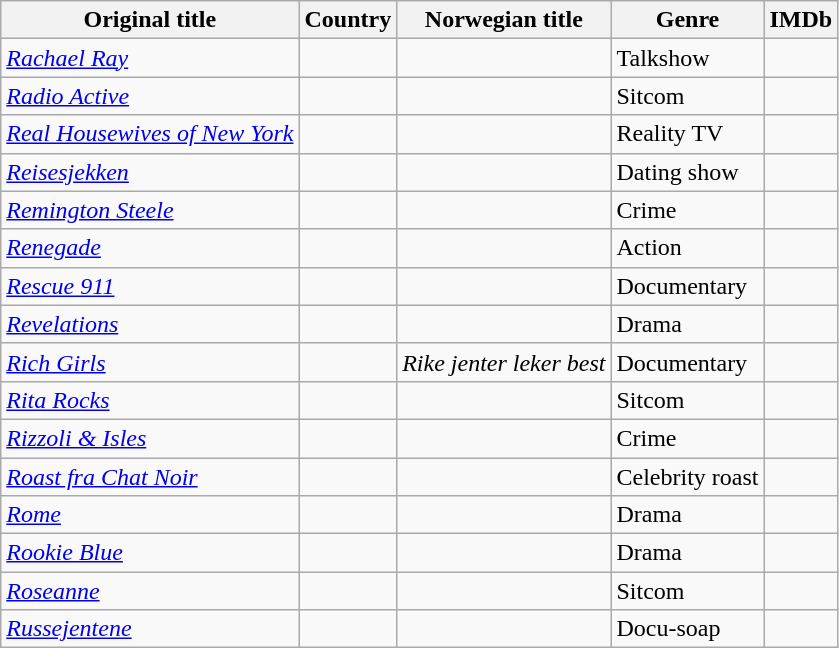<table class="wikitable">
<tr>
<th>Original title</th>
<th>Country</th>
<th>Norwegian title</th>
<th>Genre</th>
<th>IMDb</th>
</tr>
<tr>
<td><em><a href='#'>Rachael Ray</a></em></td>
<td></td>
<td></td>
<td>Talkshow</td>
<td></td>
</tr>
<tr>
<td><em><a href='#'>Radio Active</a></em></td>
<td></td>
<td></td>
<td>Sitcom</td>
<td></td>
</tr>
<tr>
<td><em><a href='#'>Real Housewives of New York</a></em></td>
<td></td>
<td></td>
<td>Reality TV</td>
<td></td>
</tr>
<tr>
<td><em><a href='#'>Reisesjekken</a></em></td>
<td></td>
<td></td>
<td>Dating show</td>
<td></td>
</tr>
<tr>
<td><em><a href='#'>Remington Steele</a></em></td>
<td></td>
<td></td>
<td>Crime</td>
<td></td>
</tr>
<tr>
<td><em><a href='#'>Renegade</a></em></td>
<td></td>
<td></td>
<td>Action</td>
<td></td>
</tr>
<tr>
<td><em><a href='#'>Rescue 911</a></em></td>
<td></td>
<td></td>
<td>Documentary</td>
<td></td>
</tr>
<tr>
<td><em><a href='#'>Revelations</a></em></td>
<td></td>
<td></td>
<td>Drama</td>
<td></td>
</tr>
<tr>
<td><em><a href='#'>Rich Girls</a></em></td>
<td></td>
<td><em>Rike jenter leker best</em></td>
<td>Documentary</td>
<td></td>
</tr>
<tr>
<td><em><a href='#'>Rita Rocks</a></em></td>
<td></td>
<td></td>
<td>Sitcom</td>
<td></td>
</tr>
<tr>
<td><em><a href='#'>Rizzoli & Isles</a></em></td>
<td></td>
<td></td>
<td>Crime</td>
<td></td>
</tr>
<tr>
<td><em><a href='#'>Roast fra Chat Noir</a></em></td>
<td></td>
<td></td>
<td>Celebrity roast</td>
<td></td>
</tr>
<tr>
<td><em><a href='#'>Rome</a></em></td>
<td></td>
<td></td>
<td>Drama</td>
<td></td>
</tr>
<tr>
<td><em><a href='#'>Rookie Blue</a></em></td>
<td></td>
<td></td>
<td>Drama</td>
<td></td>
</tr>
<tr>
<td><em><a href='#'>Roseanne</a></em></td>
<td></td>
<td></td>
<td>Sitcom</td>
<td></td>
</tr>
<tr>
<td><em><a href='#'>Russejentene</a></em></td>
<td></td>
<td></td>
<td>Docu-soap</td>
<td></td>
</tr>
</table>
